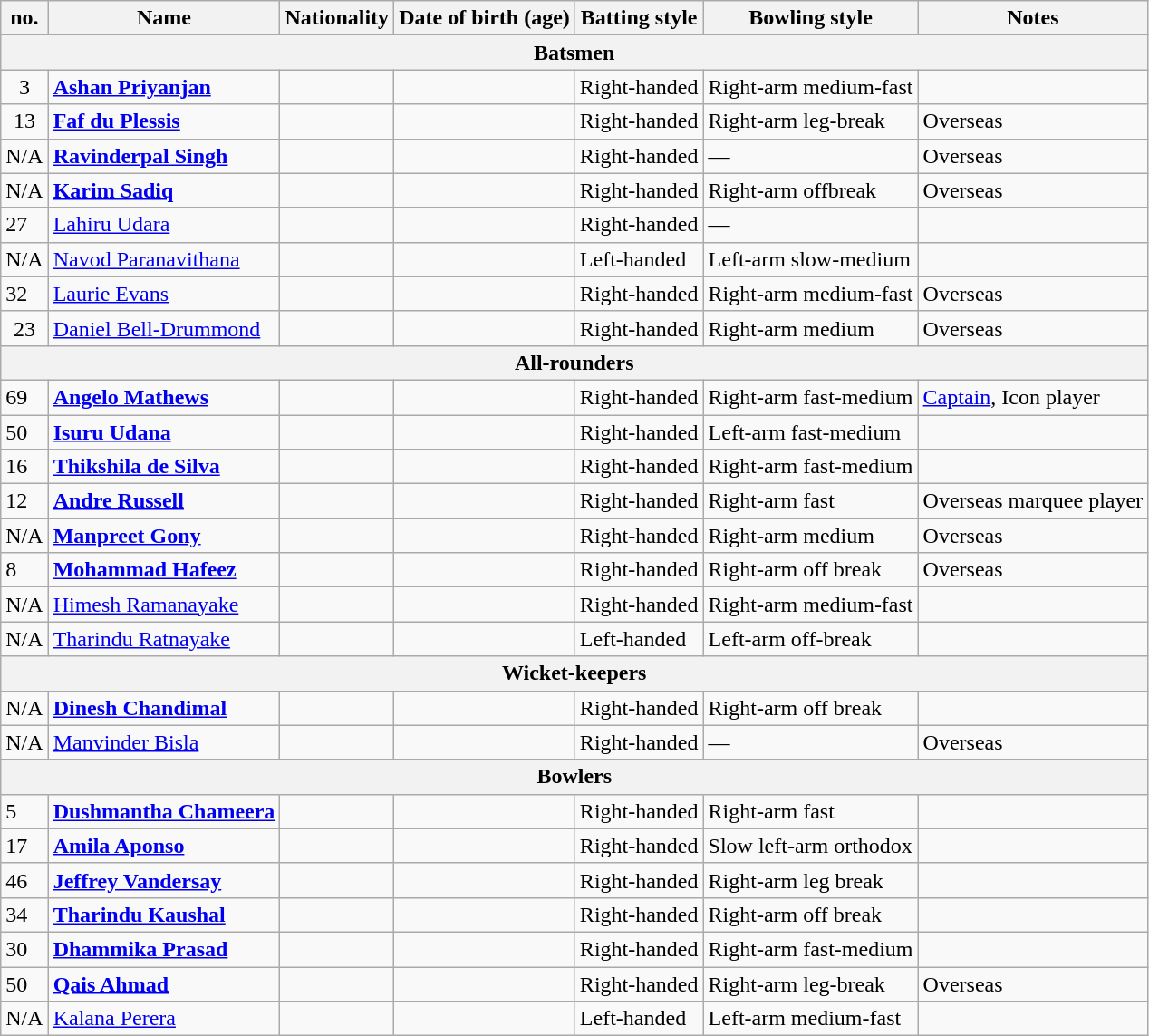<table class="wikitable">
<tr>
<th>no.</th>
<th>Name</th>
<th>Nationality</th>
<th>Date of birth (age)</th>
<th>Batting style</th>
<th>Bowling style</th>
<th>Notes</th>
</tr>
<tr>
<th colspan="7">Batsmen</th>
</tr>
<tr>
<td style="text-align:center">3</td>
<td><strong><a href='#'>Ashan Priyanjan</a></strong></td>
<td></td>
<td></td>
<td>Right-handed</td>
<td>Right-arm medium-fast</td>
<td></td>
</tr>
<tr>
<td style="text-align:center">13</td>
<td><strong><a href='#'>Faf du Plessis</a></strong></td>
<td></td>
<td></td>
<td>Right-handed</td>
<td>Right-arm leg-break</td>
<td>Overseas</td>
</tr>
<tr>
<td style="text-align:center">N/A</td>
<td><strong><a href='#'>Ravinderpal Singh</a></strong></td>
<td></td>
<td></td>
<td>Right-handed</td>
<td>—</td>
<td>Overseas</td>
</tr>
<tr>
<td style="text-align:center">N/A</td>
<td><strong><a href='#'>Karim Sadiq</a></strong></td>
<td></td>
<td></td>
<td>Right-handed</td>
<td>Right-arm offbreak</td>
<td>Overseas</td>
</tr>
<tr>
<td>27</td>
<td><a href='#'>Lahiru Udara</a></td>
<td></td>
<td></td>
<td>Right-handed</td>
<td>—</td>
<td></td>
</tr>
<tr>
<td>N/A</td>
<td><a href='#'>Navod Paranavithana</a></td>
<td></td>
<td></td>
<td>Left-handed</td>
<td>Left-arm slow-medium</td>
<td></td>
</tr>
<tr>
<td>32</td>
<td><a href='#'>Laurie Evans</a></td>
<td></td>
<td></td>
<td>Right-handed</td>
<td>Right-arm medium-fast</td>
<td>Overseas</td>
</tr>
<tr>
<td style="text-align:center">23</td>
<td><a href='#'>Daniel Bell-Drummond</a></td>
<td></td>
<td></td>
<td>Right-handed</td>
<td>Right-arm medium</td>
<td>Overseas</td>
</tr>
<tr>
<th colspan="7">All-rounders</th>
</tr>
<tr>
<td>69</td>
<td><strong><a href='#'>Angelo Mathews</a></strong></td>
<td></td>
<td></td>
<td>Right-handed</td>
<td>Right-arm fast-medium</td>
<td><a href='#'>Captain</a>, Icon player</td>
</tr>
<tr>
<td>50</td>
<td><strong><a href='#'>Isuru Udana</a></strong></td>
<td></td>
<td></td>
<td>Right-handed</td>
<td>Left-arm fast-medium</td>
<td></td>
</tr>
<tr>
<td>16</td>
<td><strong><a href='#'>Thikshila de Silva</a></strong></td>
<td></td>
<td></td>
<td>Right-handed</td>
<td>Right-arm fast-medium</td>
<td></td>
</tr>
<tr>
<td>12</td>
<td><strong><a href='#'>Andre Russell</a></strong></td>
<td></td>
<td></td>
<td>Right-handed</td>
<td>Right-arm fast</td>
<td>Overseas marquee player</td>
</tr>
<tr>
<td>N/A</td>
<td><strong><a href='#'>Manpreet Gony</a></strong></td>
<td></td>
<td></td>
<td>Right-handed</td>
<td>Right-arm medium</td>
<td>Overseas</td>
</tr>
<tr>
<td>8</td>
<td><strong><a href='#'>Mohammad Hafeez</a></strong></td>
<td></td>
<td></td>
<td>Right-handed</td>
<td>Right-arm off break</td>
<td>Overseas</td>
</tr>
<tr>
<td>N/A</td>
<td><a href='#'>Himesh Ramanayake</a></td>
<td></td>
<td></td>
<td>Right-handed</td>
<td>Right-arm medium-fast</td>
<td></td>
</tr>
<tr>
<td>N/A</td>
<td><a href='#'>Tharindu Ratnayake</a></td>
<td></td>
<td></td>
<td>Left-handed</td>
<td>Left-arm off-break</td>
<td></td>
</tr>
<tr>
<th colspan="7">Wicket-keepers</th>
</tr>
<tr>
<td>N/A</td>
<td><strong><a href='#'>Dinesh Chandimal</a></strong></td>
<td></td>
<td></td>
<td>Right-handed</td>
<td>Right-arm off break</td>
<td></td>
</tr>
<tr>
<td>N/A</td>
<td><a href='#'>Manvinder Bisla</a></td>
<td></td>
<td></td>
<td>Right-handed</td>
<td>—</td>
<td>Overseas</td>
</tr>
<tr>
<th colspan="7">Bowlers</th>
</tr>
<tr>
<td>5</td>
<td><strong><a href='#'>Dushmantha Chameera</a></strong></td>
<td></td>
<td></td>
<td>Right-handed</td>
<td>Right-arm fast</td>
<td></td>
</tr>
<tr>
<td>17</td>
<td><strong><a href='#'>Amila Aponso</a></strong></td>
<td></td>
<td></td>
<td>Right-handed</td>
<td>Slow left-arm orthodox</td>
<td></td>
</tr>
<tr>
<td>46</td>
<td><strong><a href='#'>Jeffrey Vandersay</a></strong></td>
<td></td>
<td></td>
<td>Right-handed</td>
<td>Right-arm leg break</td>
<td></td>
</tr>
<tr>
<td>34</td>
<td><strong><a href='#'>Tharindu Kaushal</a></strong></td>
<td></td>
<td></td>
<td>Right-handed</td>
<td>Right-arm off break</td>
<td></td>
</tr>
<tr>
<td>30</td>
<td><strong><a href='#'>Dhammika Prasad</a></strong></td>
<td></td>
<td></td>
<td>Right-handed</td>
<td>Right-arm fast-medium</td>
<td></td>
</tr>
<tr>
<td>50</td>
<td><strong><a href='#'>Qais Ahmad</a></strong></td>
<td></td>
<td></td>
<td>Right-handed</td>
<td>Right-arm leg-break</td>
<td>Overseas</td>
</tr>
<tr>
<td>N/A</td>
<td><a href='#'>Kalana Perera</a></td>
<td></td>
<td></td>
<td>Left-handed</td>
<td>Left-arm medium-fast</td>
<td></td>
</tr>
</table>
